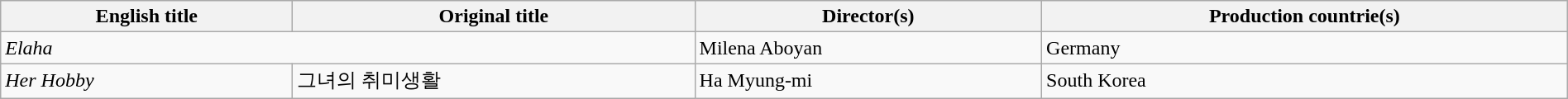<table class="sortable wikitable" style="width:100%; margin-bottom:4px">
<tr>
<th scope="col">English title</th>
<th scope="col">Original title</th>
<th scope="col">Director(s)</th>
<th scope="col">Production countrie(s)</th>
</tr>
<tr>
<td colspan="2"><em>Elaha</em></td>
<td>Milena Aboyan</td>
<td>Germany</td>
</tr>
<tr>
<td><em>Her Hobby</em></td>
<td>그녀의 취미생활</td>
<td>Ha Myung-mi</td>
<td>South Korea</td>
</tr>
</table>
